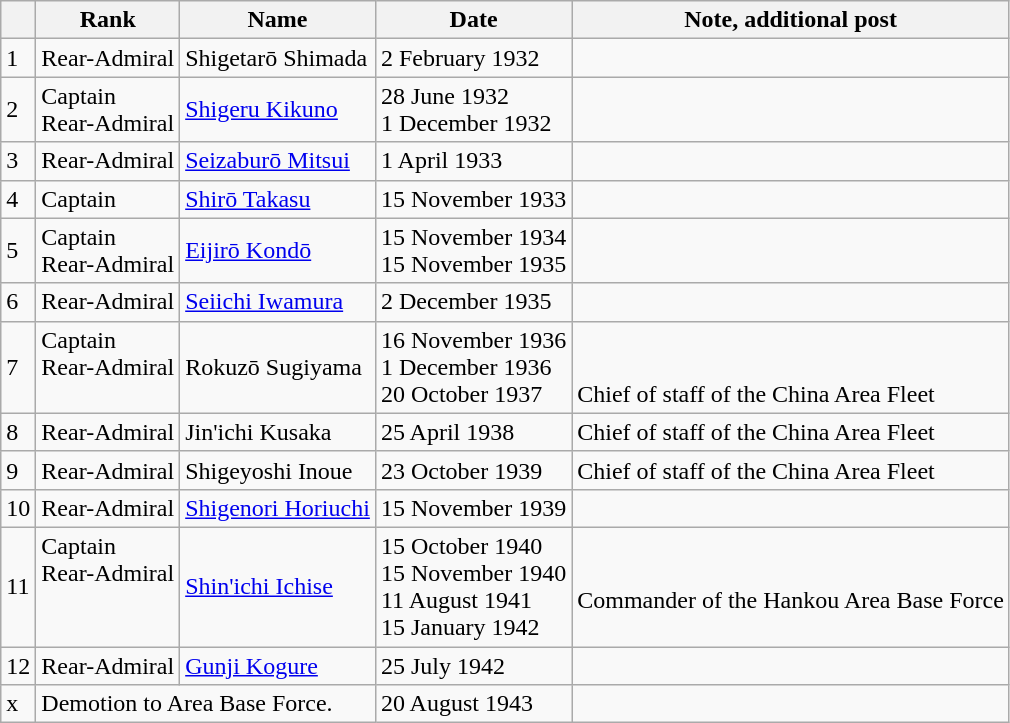<table class=wikitable>
<tr>
<th></th>
<th>Rank</th>
<th>Name</th>
<th>Date</th>
<th>Note, additional post</th>
</tr>
<tr>
<td>1</td>
<td>Rear-Admiral</td>
<td>Shigetarō Shimada</td>
<td>2 February 1932</td>
<td></td>
</tr>
<tr>
<td>2</td>
<td>Captain<br>Rear-Admiral</td>
<td><a href='#'>Shigeru Kikuno</a></td>
<td>28 June 1932<br>1 December 1932</td>
<td></td>
</tr>
<tr>
<td>3</td>
<td>Rear-Admiral</td>
<td><a href='#'>Seizaburō Mitsui</a></td>
<td>1 April 1933</td>
<td></td>
</tr>
<tr>
<td>4</td>
<td>Captain</td>
<td><a href='#'>Shirō Takasu</a></td>
<td>15 November 1933</td>
<td></td>
</tr>
<tr>
<td>5</td>
<td>Captain<br>Rear-Admiral</td>
<td><a href='#'>Eijirō Kondō</a></td>
<td>15 November 1934<br>15 November 1935</td>
<td></td>
</tr>
<tr>
<td>6</td>
<td>Rear-Admiral</td>
<td><a href='#'>Seiichi Iwamura</a></td>
<td>2 December 1935</td>
<td></td>
</tr>
<tr>
<td>7</td>
<td>Captain<br>Rear-Admiral<br><br></td>
<td>Rokuzō Sugiyama</td>
<td>16 November 1936<br>1 December 1936<br>20 October 1937</td>
<td><br><br>Chief of staff of the China Area Fleet</td>
</tr>
<tr>
<td>8</td>
<td>Rear-Admiral</td>
<td>Jin'ichi Kusaka</td>
<td>25 April 1938</td>
<td>Chief of staff of the China Area Fleet</td>
</tr>
<tr>
<td>9</td>
<td>Rear-Admiral</td>
<td>Shigeyoshi Inoue</td>
<td>23 October 1939</td>
<td>Chief of staff of the China Area Fleet</td>
</tr>
<tr>
<td>10</td>
<td>Rear-Admiral</td>
<td><a href='#'>Shigenori Horiuchi</a></td>
<td>15 November 1939</td>
<td></td>
</tr>
<tr>
<td>11</td>
<td>Captain<br>Rear-Admiral<br><br><br></td>
<td><a href='#'>Shin'ichi Ichise</a></td>
<td>15 October 1940<br>15 November 1940<br>11 August 1941<br>15 January 1942</td>
<td><br><br>Commander of the Hankou Area Base Force<br><br></td>
</tr>
<tr>
<td>12</td>
<td>Rear-Admiral</td>
<td><a href='#'>Gunji Kogure</a></td>
<td>25 July 1942</td>
<td></td>
</tr>
<tr>
<td>x</td>
<td colspan="2">Demotion to Area Base Force.</td>
<td>20 August 1943</td>
<td></td>
</tr>
</table>
